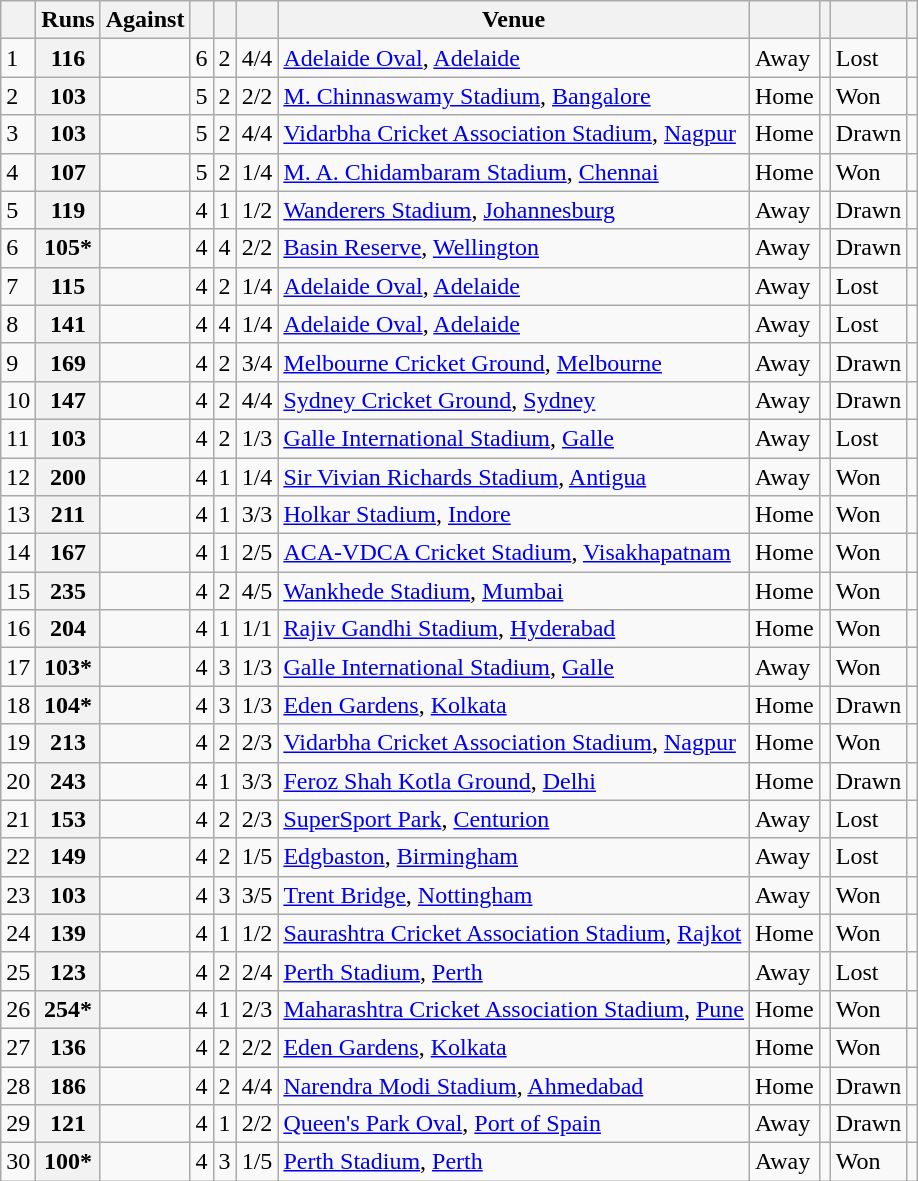<table class="wikitable sortable plainrowheaders">
<tr>
<th></th>
<th>Runs</th>
<th>Against</th>
<th><a href='#'></a></th>
<th><a href='#'></a></th>
<th></th>
<th>Venue</th>
<th></th>
<th></th>
<th></th>
<th class="unsortable" scope="col"></th>
</tr>
<tr>
<td>1</td>
<th scope="row"> 116</th>
<td></td>
<td>6</td>
<td>2</td>
<td>4/4</td>
<td><a href='#'>Adelaide Oval</a>, <a href='#'>Adelaide</a></td>
<td>Away</td>
<td></td>
<td>Lost</td>
<td></td>
</tr>
<tr>
<td>2</td>
<th scope="row"> 103 </th>
<td></td>
<td>5</td>
<td>2</td>
<td>2/2</td>
<td><a href='#'>M. Chinnaswamy Stadium</a>, <a href='#'>Bangalore</a></td>
<td>Home</td>
<td></td>
<td>Won</td>
<td></td>
</tr>
<tr>
<td>3</td>
<th scope="row"> 103</th>
<td></td>
<td>5</td>
<td>2</td>
<td>4/4</td>
<td><a href='#'>Vidarbha Cricket Association Stadium</a>, <a href='#'>Nagpur</a></td>
<td>Home</td>
<td></td>
<td>Drawn</td>
<td></td>
</tr>
<tr>
<td>4</td>
<th scope="row"> 107</th>
<td></td>
<td>5</td>
<td>2</td>
<td>1/4</td>
<td><a href='#'>M. A. Chidambaram Stadium</a>, <a href='#'>Chennai</a></td>
<td>Home</td>
<td></td>
<td>Won</td>
<td></td>
</tr>
<tr>
<td>5</td>
<th scope="row"> 119 </th>
<td></td>
<td>4</td>
<td>1</td>
<td>1/2</td>
<td><a href='#'>Wanderers Stadium</a>, <a href='#'>Johannesburg</a></td>
<td>Away</td>
<td></td>
<td>Drawn</td>
<td></td>
</tr>
<tr>
<td>6</td>
<th scope="row"> 105*</th>
<td></td>
<td>4</td>
<td>4</td>
<td>2/2</td>
<td><a href='#'>Basin Reserve</a>, <a href='#'>Wellington</a></td>
<td>Away</td>
<td></td>
<td>Drawn</td>
<td></td>
</tr>
<tr>
<td>7</td>
<th scope="row"> 115 </th>
<td></td>
<td>4</td>
<td>2</td>
<td>1/4</td>
<td><a href='#'>Adelaide Oval</a>, <a href='#'>Adelaide</a></td>
<td>Away</td>
<td></td>
<td>Lost</td>
<td></td>
</tr>
<tr>
<td>8</td>
<th scope="row"> 141 </th>
<td></td>
<td>4</td>
<td>4</td>
<td>1/4</td>
<td><a href='#'>Adelaide Oval</a>, <a href='#'>Adelaide</a></td>
<td>Away</td>
<td></td>
<td>Lost</td>
<td></td>
</tr>
<tr>
<td>9</td>
<th scope="row"> 169</th>
<td></td>
<td>4</td>
<td>2</td>
<td>3/4</td>
<td><a href='#'>Melbourne Cricket Ground</a>, <a href='#'>Melbourne</a></td>
<td>Away</td>
<td></td>
<td>Drawn</td>
<td></td>
</tr>
<tr>
<td>10</td>
<th scope="row"> 147 </th>
<td></td>
<td>4</td>
<td>2</td>
<td>4/4</td>
<td><a href='#'>Sydney Cricket Ground</a>, <a href='#'>Sydney</a></td>
<td>Away</td>
<td></td>
<td>Drawn</td>
<td></td>
</tr>
<tr>
<td>11</td>
<th scope="row"> 103 </th>
<td></td>
<td>4</td>
<td>2</td>
<td>1/3</td>
<td><a href='#'>Galle International Stadium</a>, <a href='#'>Galle</a></td>
<td>Away</td>
<td></td>
<td>Lost</td>
<td></td>
</tr>
<tr>
<td>12</td>
<th scope="row"> 200 </th>
<td></td>
<td>4</td>
<td>1</td>
<td>1/4</td>
<td><a href='#'>Sir Vivian Richards Stadium</a>, <a href='#'>Antigua</a></td>
<td>Away</td>
<td></td>
<td>Won</td>
<td></td>
</tr>
<tr>
<td>13</td>
<th scope="row"> 211 </th>
<td></td>
<td>4</td>
<td>1</td>
<td>3/3</td>
<td><a href='#'>Holkar Stadium</a>, <a href='#'>Indore</a></td>
<td>Home</td>
<td></td>
<td>Won</td>
<td></td>
</tr>
<tr>
<td>14</td>
<th scope="row"> 167  </th>
<td></td>
<td>4</td>
<td>1</td>
<td>2/5</td>
<td><a href='#'>ACA-VDCA Cricket Stadium</a>, <a href='#'>Visakhapatnam</a></td>
<td>Home</td>
<td></td>
<td>Won</td>
<td></td>
</tr>
<tr>
<td>15</td>
<th scope="row"> 235  </th>
<td></td>
<td>4</td>
<td>2</td>
<td>4/5</td>
<td><a href='#'>Wankhede Stadium</a>, <a href='#'>Mumbai</a></td>
<td>Home</td>
<td></td>
<td>Won</td>
<td></td>
</tr>
<tr>
<td>16</td>
<th scope="row"> 204  </th>
<td></td>
<td>4</td>
<td>1</td>
<td>1/1</td>
<td><a href='#'>Rajiv Gandhi Stadium</a>, <a href='#'>Hyderabad</a></td>
<td>Home</td>
<td></td>
<td>Won</td>
<td></td>
</tr>
<tr>
<td>17</td>
<th scope="row"> 103* </th>
<td></td>
<td>4</td>
<td>3</td>
<td>1/3</td>
<td><a href='#'>Galle International Stadium</a>, <a href='#'>Galle</a></td>
<td>Away</td>
<td></td>
<td>Won</td>
<td></td>
</tr>
<tr>
<td>18</td>
<th scope="row"> 104* </th>
<td></td>
<td>4</td>
<td>3</td>
<td>1/3</td>
<td><a href='#'>Eden Gardens</a>, <a href='#'>Kolkata</a></td>
<td>Home</td>
<td></td>
<td>Drawn</td>
<td></td>
</tr>
<tr>
<td>19</td>
<th scope="row"> 213  </th>
<td></td>
<td>4</td>
<td>2</td>
<td>2/3</td>
<td><a href='#'>Vidarbha Cricket Association Stadium</a>, <a href='#'>Nagpur</a></td>
<td>Home</td>
<td></td>
<td>Won</td>
<td></td>
</tr>
<tr>
<td>20</td>
<th scope="row"> 243  </th>
<td></td>
<td>4</td>
<td>1</td>
<td>3/3</td>
<td><a href='#'>Feroz Shah Kotla Ground</a>, <a href='#'>Delhi</a></td>
<td>Home</td>
<td></td>
<td>Drawn</td>
<td></td>
</tr>
<tr>
<td>21</td>
<th scope="row"> 153 </th>
<td></td>
<td>4</td>
<td>2</td>
<td>2/3</td>
<td><a href='#'>SuperSport Park</a>, <a href='#'>Centurion</a></td>
<td>Away</td>
<td></td>
<td>Lost</td>
<td></td>
</tr>
<tr>
<td>22</td>
<th scope="row"> 149 </th>
<td></td>
<td>4</td>
<td>2</td>
<td>1/5</td>
<td><a href='#'>Edgbaston</a>, <a href='#'>Birmingham</a></td>
<td>Away</td>
<td></td>
<td>Lost</td>
<td></td>
</tr>
<tr>
<td>23</td>
<th scope="row"> 103  </th>
<td></td>
<td>4</td>
<td>3</td>
<td>3/5</td>
<td><a href='#'>Trent Bridge</a>, <a href='#'>Nottingham</a></td>
<td>Away</td>
<td></td>
<td>Won</td>
<td></td>
</tr>
<tr>
<td>24</td>
<th scope="row"> 139 </th>
<td></td>
<td>4</td>
<td>1</td>
<td>1/2</td>
<td><a href='#'>Saurashtra Cricket Association Stadium</a>, <a href='#'>Rajkot</a></td>
<td>Home</td>
<td></td>
<td>Won</td>
<td></td>
</tr>
<tr>
<td>25</td>
<th scope="row"> 123 </th>
<td></td>
<td>4</td>
<td>2</td>
<td>2/4</td>
<td><a href='#'>Perth Stadium</a>, <a href='#'>Perth</a></td>
<td>Away</td>
<td></td>
<td>Lost</td>
<td></td>
</tr>
<tr>
<td>26</td>
<th scope="row"> 254*  </th>
<td></td>
<td>4</td>
<td>1</td>
<td>2/3</td>
<td><a href='#'>Maharashtra Cricket Association Stadium</a>, <a href='#'>Pune</a></td>
<td>Home</td>
<td></td>
<td>Won</td>
<td></td>
</tr>
<tr>
<td>27</td>
<th scope="row"> 136 </th>
<td></td>
<td>4</td>
<td>2</td>
<td>2/2</td>
<td><a href='#'>Eden Gardens</a>, <a href='#'>Kolkata</a></td>
<td>Home</td>
<td></td>
<td>Won</td>
<td></td>
</tr>
<tr>
<td>28</td>
<th scope="row"> 186 </th>
<td></td>
<td>4</td>
<td>2</td>
<td>4/4</td>
<td><a href='#'>Narendra Modi Stadium</a>, <a href='#'>Ahmedabad</a></td>
<td>Home</td>
<td></td>
<td>Drawn</td>
<td></td>
</tr>
<tr>
<td>29</td>
<th scope="row"> 121</th>
<td></td>
<td>4</td>
<td>1</td>
<td>2/2</td>
<td><a href='#'>Queen's Park Oval</a>, <a href='#'>Port of Spain</a></td>
<td>Away</td>
<td></td>
<td>Drawn</td>
<td></td>
</tr>
<tr>
<td>30</td>
<th scope="row"> 100*</th>
<td></td>
<td>4</td>
<td>3</td>
<td>1/5</td>
<td><a href='#'>Perth Stadium</a>, <a href='#'>Perth</a></td>
<td>Away</td>
<td></td>
<td>Won</td>
<td></td>
</tr>
</table>
